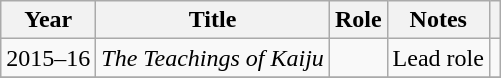<table class="wikitable">
<tr>
<th>Year</th>
<th>Title</th>
<th>Role</th>
<th>Notes</th>
<th></th>
</tr>
<tr>
<td>2015–16</td>
<td><em>The Teachings of Kaiju</em></td>
<td></td>
<td>Lead role</td>
<td></td>
</tr>
<tr>
</tr>
</table>
